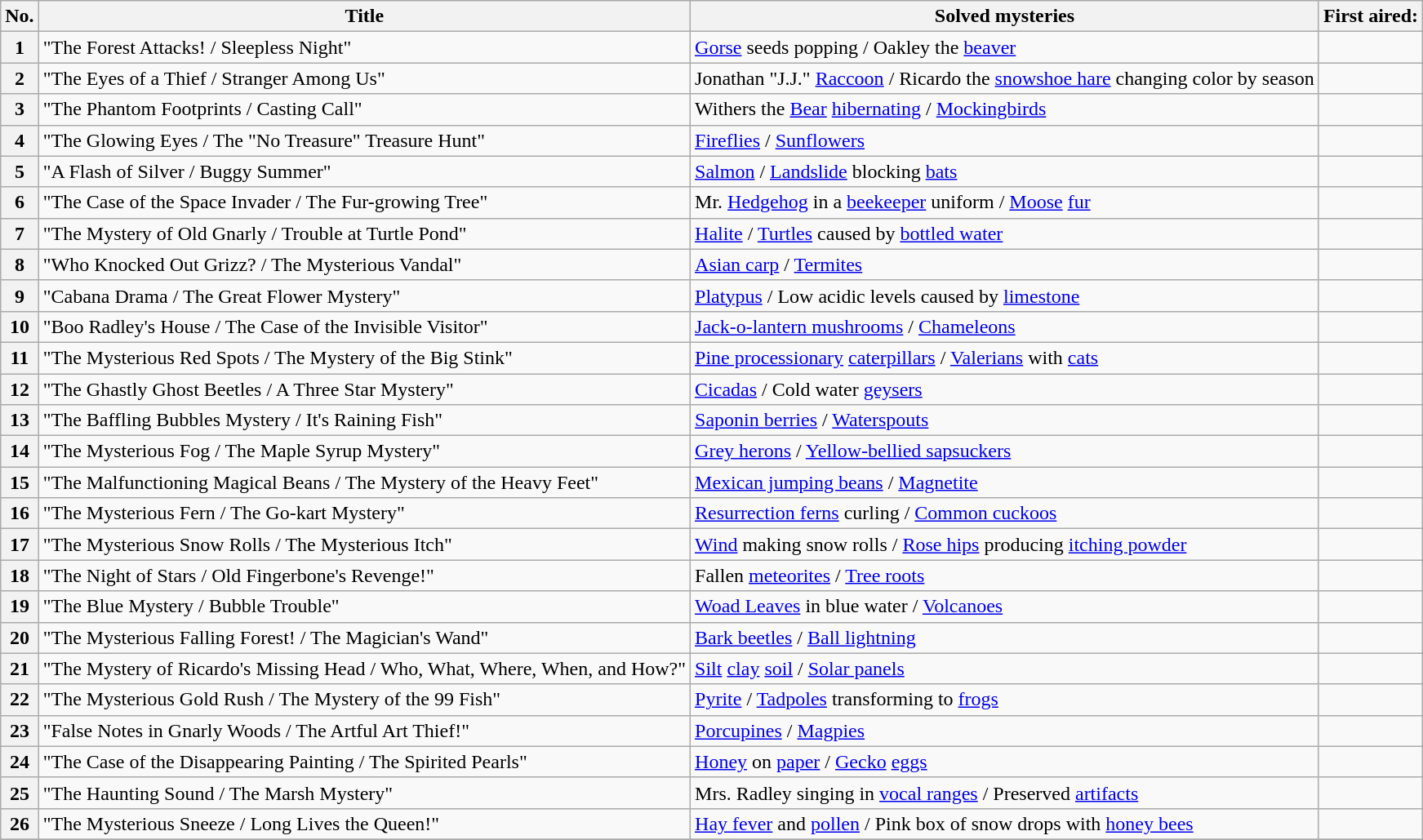<table class="wikitable">
<tr>
<th>No.</th>
<th>Title</th>
<th>Solved mysteries</th>
<th>First aired:</th>
</tr>
<tr>
<th>1</th>
<td>"The Forest Attacks! / Sleepless Night"</td>
<td><a href='#'>Gorse</a> seeds popping / Oakley the <a href='#'>beaver</a></td>
<td align=center></td>
</tr>
<tr>
<th>2</th>
<td>"The Eyes of a Thief / Stranger Among Us"</td>
<td>Jonathan "J.J." <a href='#'>Raccoon</a> / Ricardo the <a href='#'>snowshoe hare</a> changing color by season</td>
<td align=center></td>
</tr>
<tr>
<th>3</th>
<td>"The Phantom Footprints / Casting Call"</td>
<td>Withers the <a href='#'>Bear</a> <a href='#'>hibernating</a> / <a href='#'>Mockingbirds</a></td>
<td align=center></td>
</tr>
<tr>
<th>4</th>
<td>"The Glowing Eyes / The "No Treasure" Treasure Hunt"</td>
<td><a href='#'>Fireflies</a> / <a href='#'>Sunflowers</a></td>
<td align=center></td>
</tr>
<tr>
<th>5</th>
<td>"A Flash of Silver / Buggy Summer"</td>
<td><a href='#'>Salmon</a> / <a href='#'>Landslide</a> blocking <a href='#'>bats</a></td>
<td align=center></td>
</tr>
<tr>
<th>6</th>
<td>"The Case of the Space Invader / The Fur-growing Tree"</td>
<td>Mr. <a href='#'>Hedgehog</a> in a <a href='#'>beekeeper</a> uniform / <a href='#'>Moose</a> <a href='#'>fur</a></td>
<td align=center></td>
</tr>
<tr>
<th>7</th>
<td>"The Mystery of Old Gnarly / Trouble at Turtle Pond"</td>
<td><a href='#'>Halite</a> / <a href='#'>Turtles</a> caused by <a href='#'>bottled water</a></td>
<td align=center></td>
</tr>
<tr>
<th>8</th>
<td>"Who Knocked Out Grizz? / The Mysterious Vandal"</td>
<td><a href='#'>Asian carp</a> / <a href='#'>Termites</a></td>
<td align=center></td>
</tr>
<tr>
<th>9</th>
<td>"Cabana Drama / The Great Flower Mystery"</td>
<td><a href='#'>Platypus</a> / Low acidic levels caused by <a href='#'>limestone</a></td>
<td align=center></td>
</tr>
<tr>
<th>10</th>
<td>"Boo Radley's House / The Case of the Invisible Visitor"</td>
<td><a href='#'>Jack-o-lantern mushrooms</a> / <a href='#'>Chameleons</a></td>
<td align=center></td>
</tr>
<tr>
<th>11</th>
<td>"The Mysterious Red Spots / The Mystery of the Big Stink"</td>
<td><a href='#'>Pine processionary</a> <a href='#'>caterpillars</a> / <a href='#'>Valerians</a> with <a href='#'>cats</a></td>
<td align=center></td>
</tr>
<tr>
<th>12</th>
<td>"The Ghastly Ghost Beetles / A Three Star Mystery"</td>
<td><a href='#'>Cicadas</a> / Cold water <a href='#'>geysers</a></td>
<td align=center></td>
</tr>
<tr>
<th>13</th>
<td>"The Baffling Bubbles Mystery / It's Raining Fish"</td>
<td><a href='#'>Saponin berries</a> / <a href='#'>Waterspouts</a></td>
<td align=center></td>
</tr>
<tr>
<th>14</th>
<td>"The Mysterious Fog / The Maple Syrup Mystery"</td>
<td><a href='#'>Grey herons</a> / <a href='#'>Yellow-bellied sapsuckers</a></td>
<td align=center></td>
</tr>
<tr>
<th>15</th>
<td>"The Malfunctioning Magical Beans / The Mystery of the Heavy Feet"</td>
<td><a href='#'>Mexican jumping beans</a> / <a href='#'>Magnetite</a></td>
<td align=center></td>
</tr>
<tr>
<th>16</th>
<td>"The Mysterious Fern / The Go-kart Mystery"</td>
<td><a href='#'>Resurrection ferns</a> curling / <a href='#'>Common cuckoos</a></td>
<td align=center></td>
</tr>
<tr>
<th>17</th>
<td>"The Mysterious Snow Rolls / The Mysterious Itch"</td>
<td><a href='#'>Wind</a> making snow rolls / <a href='#'>Rose hips</a> producing <a href='#'>itching powder</a></td>
<td align=center></td>
</tr>
<tr>
<th>18</th>
<td>"The Night of Stars / Old Fingerbone's Revenge!"</td>
<td>Fallen <a href='#'>meteorites</a> / <a href='#'>Tree roots</a></td>
<td align=center></td>
</tr>
<tr>
<th>19</th>
<td>"The Blue Mystery / Bubble Trouble"</td>
<td><a href='#'>Woad Leaves</a> in blue water / <a href='#'>Volcanoes</a></td>
<td align=center></td>
</tr>
<tr>
<th>20</th>
<td>"The Mysterious Falling Forest! / The Magician's Wand"</td>
<td><a href='#'>Bark beetles</a> / <a href='#'>Ball lightning</a></td>
<td align=center></td>
</tr>
<tr>
<th>21</th>
<td>"The Mystery of Ricardo's Missing Head / Who, What, Where, When, and How?"</td>
<td><a href='#'>Silt</a> <a href='#'>clay</a> <a href='#'>soil</a> / <a href='#'>Solar panels</a></td>
<td align=center></td>
</tr>
<tr>
<th>22</th>
<td>"The Mysterious Gold Rush / The Mystery of the 99 Fish"</td>
<td><a href='#'>Pyrite</a> / <a href='#'>Tadpoles</a> transforming to <a href='#'>frogs</a></td>
<td align=center></td>
</tr>
<tr>
<th>23</th>
<td>"False Notes in Gnarly Woods / The Artful Art Thief!"</td>
<td><a href='#'>Porcupines</a> / <a href='#'>Magpies</a></td>
<td align=center></td>
</tr>
<tr>
<th>24</th>
<td>"The Case of the Disappearing Painting / The Spirited Pearls"</td>
<td><a href='#'>Honey</a> on <a href='#'>paper</a> / <a href='#'>Gecko</a> <a href='#'>eggs</a></td>
<td align=center></td>
</tr>
<tr>
<th>25</th>
<td>"The Haunting Sound / The Marsh Mystery"</td>
<td>Mrs. Radley singing in <a href='#'>vocal ranges</a> / Preserved <a href='#'>artifacts</a></td>
<td align=center></td>
</tr>
<tr>
<th>26</th>
<td>"The Mysterious Sneeze / Long Lives the Queen!"</td>
<td><a href='#'>Hay fever</a> and <a href='#'>pollen</a> / Pink box of snow drops with <a href='#'>honey bees</a></td>
<td align=center></td>
</tr>
<tr>
</tr>
</table>
